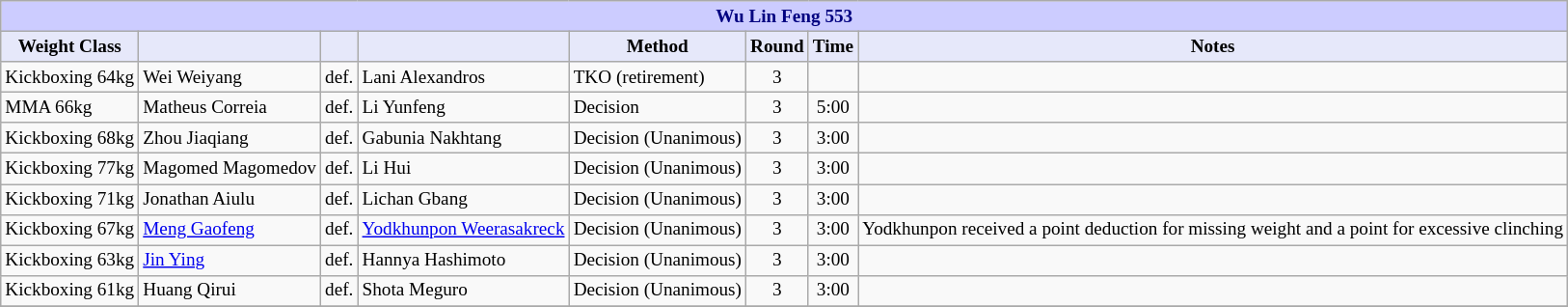<table class="wikitable" style="font-size: 80%;">
<tr>
<th colspan="8" style="background-color: #ccf; color: #000080; text-align: center;">Wu Lin Feng 553</th>
</tr>
<tr>
<th colspan="1" style="background-color: #E6E8FA; color: #000000; text-align: center;">Weight Class</th>
<th colspan="1" style="background-color: #E6E8FA; color: #000000; text-align: center;"></th>
<th colspan="1" style="background-color: #E6E8FA; color: #000000; text-align: center;"></th>
<th colspan="1" style="background-color: #E6E8FA; color: #000000; text-align: center;"></th>
<th colspan="1" style="background-color: #E6E8FA; color: #000000; text-align: center;">Method</th>
<th colspan="1" style="background-color: #E6E8FA; color: #000000; text-align: center;">Round</th>
<th colspan="1" style="background-color: #E6E8FA; color: #000000; text-align: center;">Time</th>
<th colspan="1" style="background-color: #E6E8FA; color: #000000; text-align: center;">Notes</th>
</tr>
<tr>
<td>Kickboxing 64kg</td>
<td> Wei Weiyang</td>
<td align=center>def.</td>
<td> Lani Alexandros</td>
<td>TKO (retirement)</td>
<td align=center>3</td>
<td align=center></td>
<td></td>
</tr>
<tr>
<td>MMA 66kg</td>
<td> Matheus Correia</td>
<td align=center>def.</td>
<td> Li Yunfeng</td>
<td>Decision</td>
<td align=center>3</td>
<td align=center>5:00</td>
<td></td>
</tr>
<tr>
<td>Kickboxing 68kg</td>
<td> Zhou Jiaqiang</td>
<td align=center>def.</td>
<td> Gabunia Nakhtang</td>
<td>Decision (Unanimous)</td>
<td align=center>3</td>
<td align=center>3:00</td>
<td></td>
</tr>
<tr>
<td>Kickboxing 77kg</td>
<td> Magomed Magomedov</td>
<td align=center>def.</td>
<td> Li Hui</td>
<td>Decision (Unanimous)</td>
<td align=center>3</td>
<td align=center>3:00</td>
<td></td>
</tr>
<tr>
<td>Kickboxing 71kg</td>
<td> Jonathan Aiulu</td>
<td align=center>def.</td>
<td> Lichan Gbang</td>
<td>Decision (Unanimous)</td>
<td align=center>3</td>
<td align=center>3:00</td>
<td></td>
</tr>
<tr>
<td>Kickboxing 67kg</td>
<td> <a href='#'>Meng Gaofeng</a></td>
<td align=center>def.</td>
<td> <a href='#'>Yodkhunpon Weerasakreck</a></td>
<td>Decision (Unanimous)</td>
<td align=center>3</td>
<td align=center>3:00</td>
<td>Yodkhunpon received a point deduction for missing weight and a point for excessive clinching</td>
</tr>
<tr>
<td>Kickboxing 63kg</td>
<td> <a href='#'>Jin Ying</a></td>
<td align=center>def.</td>
<td> Hannya Hashimoto</td>
<td>Decision (Unanimous)</td>
<td align=center>3</td>
<td align=center>3:00</td>
<td></td>
</tr>
<tr>
<td>Kickboxing 61kg</td>
<td> Huang Qirui</td>
<td align=center>def.</td>
<td> Shota Meguro</td>
<td>Decision (Unanimous)</td>
<td align=center>3</td>
<td align=center>3:00</td>
<td></td>
</tr>
<tr>
</tr>
</table>
